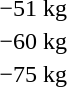<table>
<tr>
<td rowspan=2>−51 kg</td>
<td rowspan=2><strong></strong></td>
<td rowspan=2><strong></strong></td>
<td></td>
</tr>
<tr>
<td></td>
</tr>
<tr>
<td rowspan=2>−60 kg</td>
<td rowspan=2><strong></strong></td>
<td rowspan=2><strong></strong></td>
<td></td>
</tr>
<tr>
<td></td>
</tr>
<tr>
<td rowspan=2>−75 kg</td>
<td rowspan=2><strong></strong></td>
<td rowspan=2><strong></strong></td>
<td></td>
</tr>
<tr>
<td></td>
</tr>
</table>
